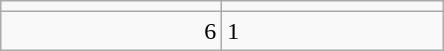<table class="wikitable">
<tr>
<td align="center" width="140"></td>
<td align="center" width="140"></td>
</tr>
<tr>
<td align="right">6</td>
<td>1</td>
</tr>
</table>
